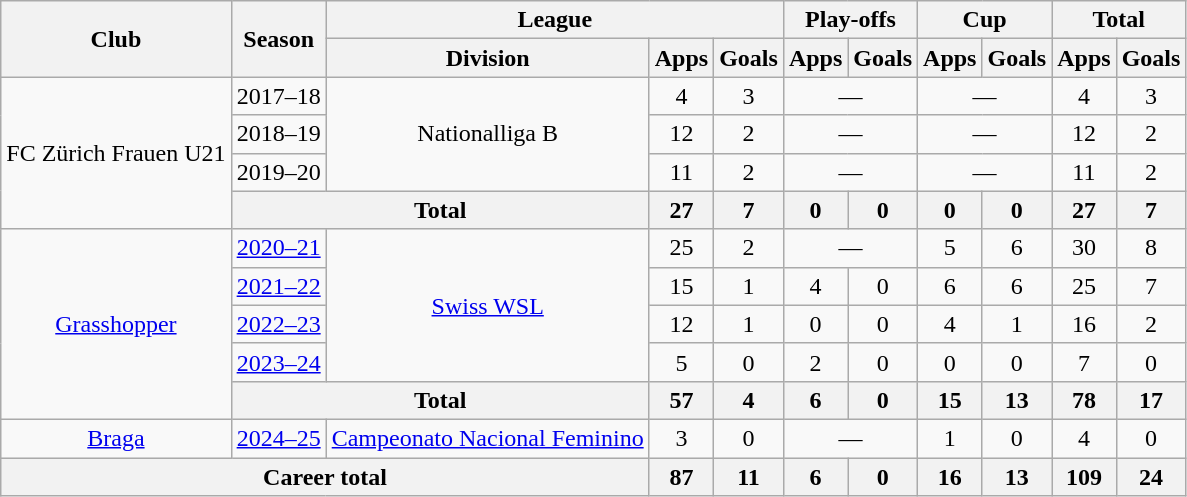<table class="wikitable" style="text-align:center">
<tr>
<th rowspan="2">Club</th>
<th rowspan="2">Season</th>
<th colspan="3">League</th>
<th colspan="2">Play-offs</th>
<th colspan="2">Cup</th>
<th colspan="2">Total</th>
</tr>
<tr>
<th>Division</th>
<th>Apps</th>
<th>Goals</th>
<th>Apps</th>
<th>Goals</th>
<th>Apps</th>
<th>Goals</th>
<th>Apps</th>
<th>Goals</th>
</tr>
<tr>
<td rowspan="4">FC Zürich Frauen U21</td>
<td>2017–18</td>
<td rowspan="3">Nationalliga B</td>
<td>4</td>
<td>3</td>
<td colspan="2">—</td>
<td colspan="2">—</td>
<td>4</td>
<td>3</td>
</tr>
<tr>
<td>2018–19</td>
<td>12</td>
<td>2</td>
<td colspan="2">—</td>
<td colspan="2">—</td>
<td>12</td>
<td>2</td>
</tr>
<tr>
<td>2019–20</td>
<td>11</td>
<td>2</td>
<td colspan="2">—</td>
<td colspan="2">—</td>
<td>11</td>
<td>2</td>
</tr>
<tr>
<th colspan="2">Total</th>
<th>27</th>
<th>7</th>
<th>0</th>
<th>0</th>
<th>0</th>
<th>0</th>
<th>27</th>
<th>7</th>
</tr>
<tr>
<td rowspan=5><a href='#'>Grasshopper</a></td>
<td><a href='#'>2020–21</a></td>
<td rowspan="4"><a href='#'>Swiss WSL</a></td>
<td>25</td>
<td>2</td>
<td colspan="2">—</td>
<td>5</td>
<td>6</td>
<td>30</td>
<td>8</td>
</tr>
<tr>
<td><a href='#'>2021–22</a></td>
<td>15</td>
<td>1</td>
<td>4</td>
<td>0</td>
<td>6</td>
<td>6</td>
<td>25</td>
<td>7</td>
</tr>
<tr>
<td><a href='#'>2022–23</a></td>
<td>12</td>
<td>1</td>
<td>0</td>
<td>0</td>
<td>4</td>
<td>1</td>
<td>16</td>
<td>2</td>
</tr>
<tr>
<td><a href='#'>2023–24</a></td>
<td>5</td>
<td>0</td>
<td>2</td>
<td>0</td>
<td>0</td>
<td>0</td>
<td>7</td>
<td>0</td>
</tr>
<tr>
<th colspan=2>Total</th>
<th>57</th>
<th>4</th>
<th>6</th>
<th>0</th>
<th>15</th>
<th>13</th>
<th>78</th>
<th>17</th>
</tr>
<tr>
<td rowspan=1><a href='#'>Braga</a></td>
<td><a href='#'>2024–25</a></td>
<td rowspan=1><a href='#'>Campeonato Nacional Feminino</a></td>
<td>3</td>
<td>0</td>
<td colspan="2">—</td>
<td>1</td>
<td>0</td>
<td>4</td>
<td>0</td>
</tr>
<tr>
<th colspan="3">Career total</th>
<th>87</th>
<th>11</th>
<th>6</th>
<th>0</th>
<th>16</th>
<th>13</th>
<th>109</th>
<th>24</th>
</tr>
</table>
